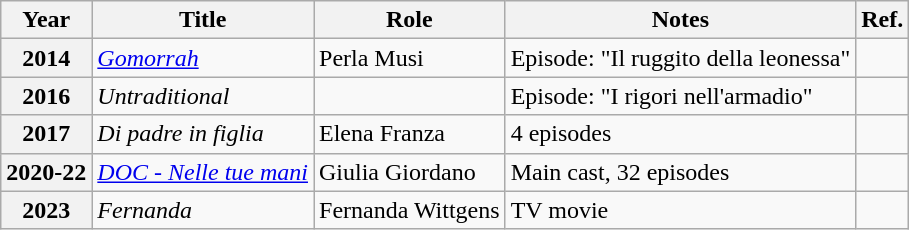<table class="wikitable sortable">
<tr>
<th>Year</th>
<th>Title</th>
<th>Role</th>
<th>Notes</th>
<th>Ref.</th>
</tr>
<tr>
<th>2014</th>
<td><a href='#'><em>Gomorrah</em></a></td>
<td>Perla Musi</td>
<td>Episode: "Il ruggito della leonessa"</td>
<td></td>
</tr>
<tr>
<th>2016</th>
<td><em>Untraditional</em></td>
<td></td>
<td>Episode: "I rigori nell'armadio"</td>
<td></td>
</tr>
<tr>
<th>2017</th>
<td><em>Di padre in figlia</em></td>
<td>Elena Franza</td>
<td>4 episodes</td>
<td></td>
</tr>
<tr>
<th>2020-22</th>
<td><a href='#'><em>DOC - Nelle tue mani</em></a></td>
<td>Giulia Giordano</td>
<td>Main cast, 32 episodes</td>
<td></td>
</tr>
<tr>
<th>2023</th>
<td><em>Fernanda</em></td>
<td>Fernanda Wittgens</td>
<td>TV movie</td>
<td></td>
</tr>
</table>
